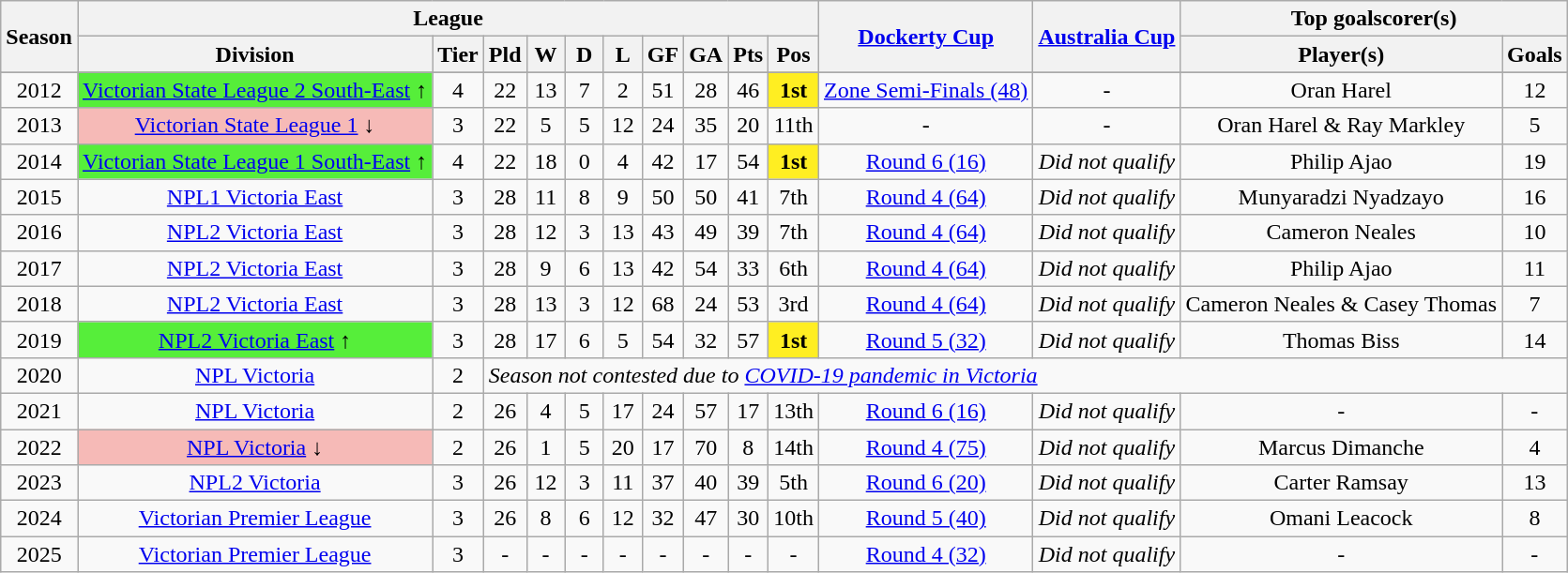<table class="wikitable sortable" style="text-align: center">
<tr>
<th rowspan="2" scope="col">Season</th>
<th colspan="10">League</th>
<th rowspan="2" scope="col"><a href='#'>Dockerty Cup</a></th>
<th rowspan="2" scope="col"><a href='#'>Australia Cup</a></th>
<th colspan="2" scope="col">Top goalscorer(s)</th>
</tr>
<tr>
<th scope="col">Division</th>
<th>Tier</th>
<th width="20" scope="col" data-sort-type="number">Pld</th>
<th width="20" scope="col" data-sort-type="number">W</th>
<th width="20" scope="col" data-sort-type="number">D</th>
<th width="20" scope="col" data-sort-type="number">L</th>
<th width="20" scope="col" data-sort-type="number">GF</th>
<th width="20" scope="col" data-sort-type="number">GA</th>
<th width="20" scope="col" data-sort-type="number">Pts</th>
<th scope="col" data-sort-type="number">Pos</th>
<th scope="col">Player(s)</th>
<th scope="col" data-sort-value="number">Goals</th>
</tr>
<tr class="sortable">
</tr>
<tr>
<td>2012</td>
<td style="background:#56ee3a;"><a href='#'>Victorian State League 2 South-East</a> ↑</td>
<td>4</td>
<td>22</td>
<td>13</td>
<td>7</td>
<td>2</td>
<td>51</td>
<td>28</td>
<td>46</td>
<td style="background:#FE2;"><strong>1st</strong></td>
<td><a href='#'>Zone Semi-Finals (48)</a></td>
<td>-</td>
<td>Oran Harel</td>
<td>12</td>
</tr>
<tr>
<td>2013</td>
<td style="background:#f6bab7;"><a href='#'>Victorian State League 1</a> ↓</td>
<td>3</td>
<td>22</td>
<td>5</td>
<td>5</td>
<td>12</td>
<td>24</td>
<td>35</td>
<td>20</td>
<td>11th</td>
<td>-</td>
<td>-</td>
<td>Oran Harel & Ray Markley</td>
<td>5</td>
</tr>
<tr>
<td>2014</td>
<td style="background:#56ee3a;"><a href='#'>Victorian State League 1 South-East</a> ↑</td>
<td>4</td>
<td>22</td>
<td>18</td>
<td>0</td>
<td>4</td>
<td>42</td>
<td>17</td>
<td>54</td>
<td style="background:#FE2;"><strong>1st</strong></td>
<td><a href='#'>Round 6 (16)</a></td>
<td><em>Did not qualify</em></td>
<td>Philip Ajao</td>
<td>19</td>
</tr>
<tr>
<td>2015</td>
<td><a href='#'>NPL1 Victoria East</a></td>
<td>3</td>
<td>28</td>
<td>11</td>
<td>8</td>
<td>9</td>
<td>50</td>
<td>50</td>
<td>41</td>
<td>7th</td>
<td><a href='#'>Round 4 (64)</a></td>
<td><em>Did not qualify</em></td>
<td>Munyaradzi Nyadzayo</td>
<td>16</td>
</tr>
<tr>
<td>2016</td>
<td><a href='#'>NPL2 Victoria East</a></td>
<td>3</td>
<td>28</td>
<td>12</td>
<td>3</td>
<td>13</td>
<td>43</td>
<td>49</td>
<td>39</td>
<td>7th</td>
<td><a href='#'>Round 4 (64)</a></td>
<td><em>Did not qualify</em></td>
<td>Cameron Neales</td>
<td>10</td>
</tr>
<tr>
<td>2017</td>
<td><a href='#'>NPL2 Victoria East</a></td>
<td>3</td>
<td>28</td>
<td>9</td>
<td>6</td>
<td>13</td>
<td>42</td>
<td>54</td>
<td>33</td>
<td>6th</td>
<td><a href='#'>Round 4 (64)</a></td>
<td><em>Did not qualify</em></td>
<td>Philip Ajao</td>
<td>11</td>
</tr>
<tr>
<td>2018</td>
<td><a href='#'>NPL2 Victoria East</a></td>
<td>3</td>
<td>28</td>
<td>13</td>
<td>3</td>
<td>12</td>
<td>68</td>
<td>24</td>
<td>53</td>
<td>3rd</td>
<td><a href='#'>Round 4 (64)</a></td>
<td><em>Did not qualify</em></td>
<td>Cameron Neales & Casey Thomas</td>
<td>7</td>
</tr>
<tr>
<td>2019</td>
<td style="background:#56ee3a;"><a href='#'>NPL2 Victoria East</a> ↑</td>
<td>3</td>
<td>28</td>
<td>17</td>
<td>6</td>
<td>5</td>
<td>54</td>
<td>32</td>
<td>57</td>
<td style="background:#FE2;"><strong>1st</strong></td>
<td><a href='#'>Round 5 (32)</a></td>
<td><em>Did not qualify</em></td>
<td>Thomas Biss</td>
<td>14</td>
</tr>
<tr>
<td>2020</td>
<td><a href='#'>NPL Victoria</a></td>
<td>2</td>
<td align=left colspan="12"><em>Season not contested due to <a href='#'>COVID-19 pandemic in Victoria</a></em></td>
</tr>
<tr>
<td>2021</td>
<td><a href='#'>NPL Victoria</a></td>
<td>2</td>
<td>26</td>
<td>4</td>
<td>5</td>
<td>17</td>
<td>24</td>
<td>57</td>
<td>17</td>
<td>13th</td>
<td><a href='#'>Round 6 (16)</a></td>
<td><em>Did not qualify</em></td>
<td>-</td>
<td>-</td>
</tr>
<tr>
<td>2022</td>
<td style="background:#f6bab7;"><a href='#'>NPL Victoria</a> ↓</td>
<td>2</td>
<td>26</td>
<td>1</td>
<td>5</td>
<td>20</td>
<td>17</td>
<td>70</td>
<td>8</td>
<td>14th</td>
<td><a href='#'>Round 4 (75)</a></td>
<td><em>Did not qualify</em></td>
<td>Marcus Dimanche</td>
<td>4</td>
</tr>
<tr>
<td>2023</td>
<td><a href='#'>NPL2 Victoria</a></td>
<td>3</td>
<td>26</td>
<td>12</td>
<td>3</td>
<td>11</td>
<td>37</td>
<td>40</td>
<td>39</td>
<td>5th</td>
<td><a href='#'>Round 6 (20)</a></td>
<td><em>Did not qualify</em></td>
<td>Carter Ramsay</td>
<td>13</td>
</tr>
<tr>
<td>2024</td>
<td><a href='#'>Victorian Premier League</a></td>
<td>3</td>
<td>26</td>
<td>8</td>
<td>6</td>
<td>12</td>
<td>32</td>
<td>47</td>
<td>30</td>
<td>10th</td>
<td><a href='#'>Round 5 (40)</a></td>
<td><em>Did not qualify</em></td>
<td>Omani Leacock</td>
<td>8</td>
</tr>
<tr>
<td>2025</td>
<td><a href='#'>Victorian Premier League</a></td>
<td>3</td>
<td>-</td>
<td>-</td>
<td>-</td>
<td>-</td>
<td>-</td>
<td>-</td>
<td>-</td>
<td>-</td>
<td><a href='#'>Round 4 (32)</a></td>
<td><em>Did not qualify</em></td>
<td>-</td>
<td>-</td>
</tr>
</table>
